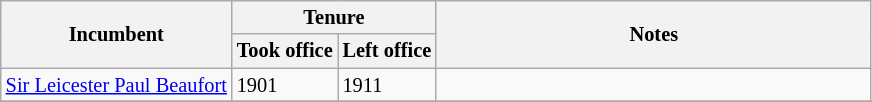<table class="wikitable" style="font-size:85%;text-align:left">
<tr>
<th rowspan="2">Incumbent</th>
<th colspan="2">Tenure</th>
<th rowspan="2" width=50%>Notes</th>
</tr>
<tr>
<th>Took office</th>
<th>Left office</th>
</tr>
<tr>
<td><a href='#'>Sir Leicester Paul Beaufort</a></td>
<td>1901</td>
<td>1911</td>
<td></td>
</tr>
<tr>
</tr>
</table>
